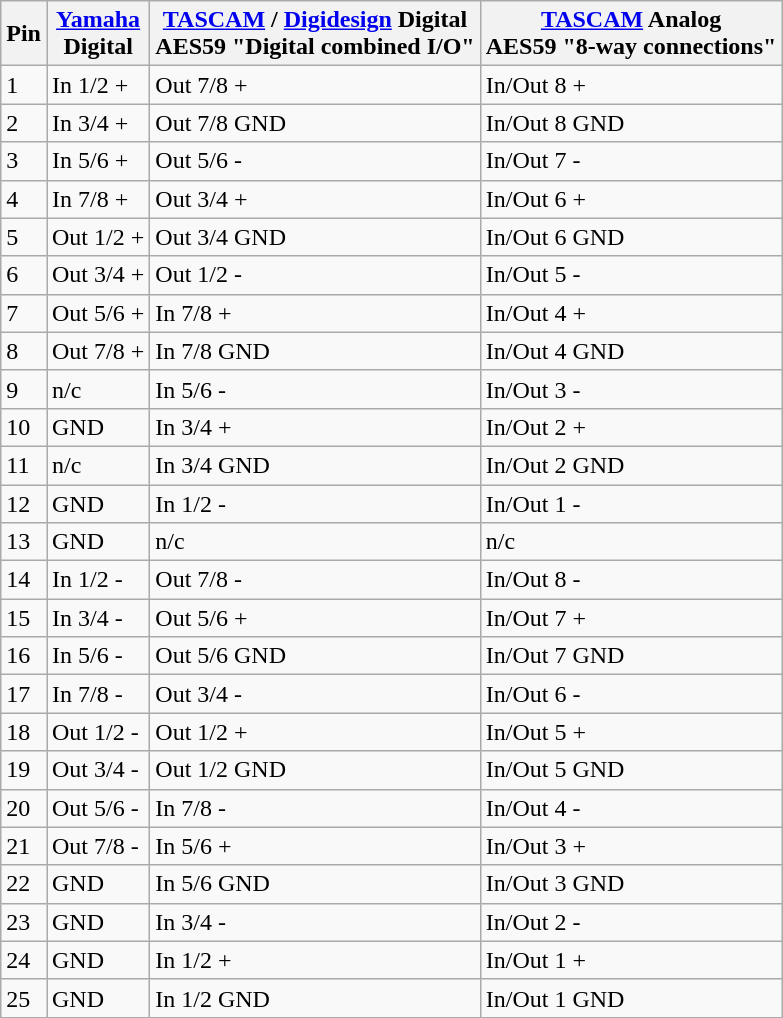<table class="wikitable">
<tr>
<th>Pin</th>
<th><a href='#'>Yamaha</a><br>Digital</th>
<th><a href='#'>TASCAM</a> / <a href='#'>Digidesign</a> Digital<br>AES59 "Digital combined I/O"</th>
<th><a href='#'>TASCAM</a> Analog<br>AES59 "8-way connections"</th>
</tr>
<tr>
<td>1</td>
<td>In 1/2 +</td>
<td>Out 7/8 +</td>
<td>In/Out 8 +</td>
</tr>
<tr>
<td>2</td>
<td>In 3/4 +</td>
<td>Out 7/8 GND</td>
<td>In/Out 8 GND</td>
</tr>
<tr>
<td>3</td>
<td>In 5/6 +</td>
<td>Out 5/6 -</td>
<td>In/Out 7 -</td>
</tr>
<tr>
<td>4</td>
<td>In 7/8 +</td>
<td>Out 3/4 +</td>
<td>In/Out 6 +</td>
</tr>
<tr>
<td>5</td>
<td>Out 1/2 +</td>
<td>Out 3/4 GND</td>
<td>In/Out 6 GND</td>
</tr>
<tr>
<td>6</td>
<td>Out 3/4 +</td>
<td>Out 1/2 -</td>
<td>In/Out 5 -</td>
</tr>
<tr>
<td>7</td>
<td>Out 5/6 +</td>
<td>In 7/8 +</td>
<td>In/Out 4 +</td>
</tr>
<tr>
<td>8</td>
<td>Out 7/8 +</td>
<td>In 7/8 GND</td>
<td>In/Out 4 GND</td>
</tr>
<tr>
<td>9</td>
<td>n/c</td>
<td>In 5/6 -</td>
<td>In/Out 3 -</td>
</tr>
<tr>
<td>10</td>
<td>GND</td>
<td>In 3/4 +</td>
<td>In/Out 2 +</td>
</tr>
<tr>
<td>11</td>
<td>n/c</td>
<td>In 3/4 GND</td>
<td>In/Out 2 GND</td>
</tr>
<tr>
<td>12</td>
<td>GND</td>
<td>In 1/2 -</td>
<td>In/Out 1 -</td>
</tr>
<tr>
<td>13</td>
<td>GND</td>
<td>n/c</td>
<td>n/c</td>
</tr>
<tr>
<td>14</td>
<td>In 1/2 -</td>
<td>Out 7/8 -</td>
<td>In/Out 8 -</td>
</tr>
<tr>
<td>15</td>
<td>In 3/4 -</td>
<td>Out 5/6 +</td>
<td>In/Out 7 +</td>
</tr>
<tr>
<td>16</td>
<td>In 5/6 -</td>
<td>Out 5/6 GND</td>
<td>In/Out 7 GND</td>
</tr>
<tr>
<td>17</td>
<td>In 7/8 -</td>
<td>Out 3/4 -</td>
<td>In/Out 6 -</td>
</tr>
<tr>
<td>18</td>
<td>Out 1/2 -</td>
<td>Out 1/2 +</td>
<td>In/Out 5 +</td>
</tr>
<tr>
<td>19</td>
<td>Out 3/4 -</td>
<td>Out 1/2 GND</td>
<td>In/Out 5 GND</td>
</tr>
<tr>
<td>20</td>
<td>Out 5/6 -</td>
<td>In 7/8 -</td>
<td>In/Out 4 -</td>
</tr>
<tr>
<td>21</td>
<td>Out 7/8 -</td>
<td>In 5/6 +</td>
<td>In/Out 3 +</td>
</tr>
<tr>
<td>22</td>
<td>GND</td>
<td>In 5/6 GND</td>
<td>In/Out 3 GND</td>
</tr>
<tr>
<td>23</td>
<td>GND</td>
<td>In 3/4 -</td>
<td>In/Out 2 -</td>
</tr>
<tr>
<td>24</td>
<td>GND</td>
<td>In 1/2 +</td>
<td>In/Out 1 +</td>
</tr>
<tr>
<td>25</td>
<td>GND</td>
<td>In 1/2 GND</td>
<td>In/Out 1 GND</td>
</tr>
</table>
